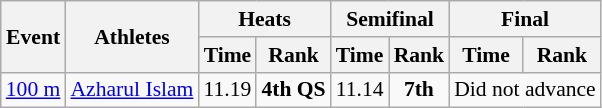<table class="wikitable" border="1" style="font-size:90%">
<tr>
<th rowspan=2>Event</th>
<th rowspan=2>Athletes</th>
<th colspan=2>Heats</th>
<th colspan=2>Semifinal</th>
<th colspan=2>Final</th>
</tr>
<tr>
<th>Time</th>
<th>Rank</th>
<th>Time</th>
<th>Rank</th>
<th>Time</th>
<th>Rank</th>
</tr>
<tr>
<td><a href='#'>100 m</a></td>
<td><a href='#'>Azharul Islam</a></td>
<td align=center>11.19</td>
<td align=center><strong>4th QS</strong></td>
<td align=center>11.14</td>
<td align=center><strong>7th</strong></td>
<td align=center colspan=2>Did not advance</td>
</tr>
</table>
